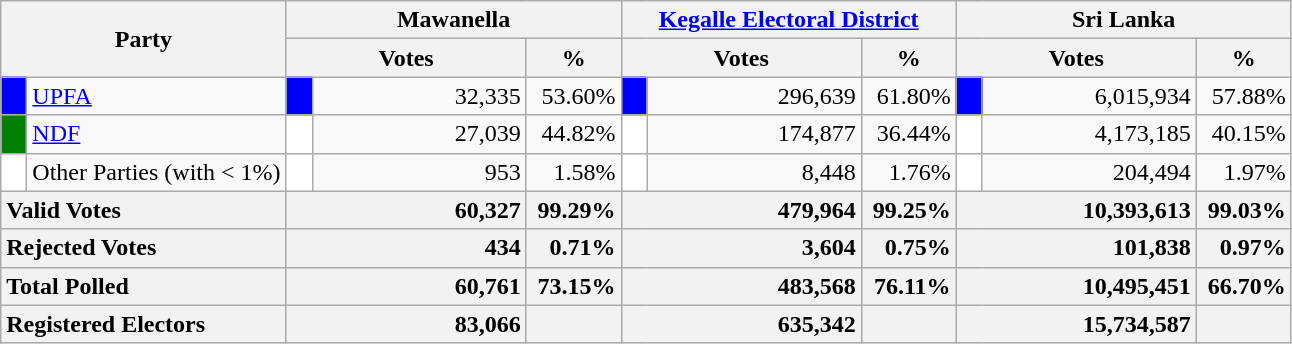<table class="wikitable">
<tr>
<th colspan="2" width="144px"rowspan="2">Party</th>
<th colspan="3" width="216px">Mawanella</th>
<th colspan="3" width="216px"><a href='#'>Kegalle Electoral District</a></th>
<th colspan="3" width="216px">Sri Lanka</th>
</tr>
<tr>
<th colspan="2" width="144px">Votes</th>
<th>%</th>
<th colspan="2" width="144px">Votes</th>
<th>%</th>
<th colspan="2" width="144px">Votes</th>
<th>%</th>
</tr>
<tr>
<td style="background-color:blue;" width="10px"></td>
<td style="text-align:left;"><a href='#'>UPFA</a></td>
<td style="background-color:blue;" width="10px"></td>
<td style="text-align:right;">32,335</td>
<td style="text-align:right;">53.60%</td>
<td style="background-color:blue;" width="10px"></td>
<td style="text-align:right;">296,639</td>
<td style="text-align:right;">61.80%</td>
<td style="background-color:blue;" width="10px"></td>
<td style="text-align:right;">6,015,934</td>
<td style="text-align:right;">57.88%</td>
</tr>
<tr>
<td style="background-color:green;" width="10px"></td>
<td style="text-align:left;"><a href='#'>NDF</a></td>
<td style="background-color:white;" width="10px"></td>
<td style="text-align:right;">27,039</td>
<td style="text-align:right;">44.82%</td>
<td style="background-color:white;" width="10px"></td>
<td style="text-align:right;">174,877</td>
<td style="text-align:right;">36.44%</td>
<td style="background-color:white;" width="10px"></td>
<td style="text-align:right;">4,173,185</td>
<td style="text-align:right;">40.15%</td>
</tr>
<tr>
<td style="background-color:white;" width="10px"></td>
<td style="text-align:left;">Other Parties (with < 1%)</td>
<td style="background-color:white;" width="10px"></td>
<td style="text-align:right;">953</td>
<td style="text-align:right;">1.58%</td>
<td style="background-color:white;" width="10px"></td>
<td style="text-align:right;">8,448</td>
<td style="text-align:right;">1.76%</td>
<td style="background-color:white;" width="10px"></td>
<td style="text-align:right;">204,494</td>
<td style="text-align:right;">1.97%</td>
</tr>
<tr>
<th colspan="2" width="144px"style="text-align:left;">Valid Votes</th>
<th style="text-align:right;"colspan="2" width="144px">60,327</th>
<th style="text-align:right;">99.29%</th>
<th style="text-align:right;"colspan="2" width="144px">479,964</th>
<th style="text-align:right;">99.25%</th>
<th style="text-align:right;"colspan="2" width="144px">10,393,613</th>
<th style="text-align:right;">99.03%</th>
</tr>
<tr>
<th colspan="2" width="144px"style="text-align:left;">Rejected Votes</th>
<th style="text-align:right;"colspan="2" width="144px">434</th>
<th style="text-align:right;">0.71%</th>
<th style="text-align:right;"colspan="2" width="144px">3,604</th>
<th style="text-align:right;">0.75%</th>
<th style="text-align:right;"colspan="2" width="144px">101,838</th>
<th style="text-align:right;">0.97%</th>
</tr>
<tr>
<th colspan="2" width="144px"style="text-align:left;">Total Polled</th>
<th style="text-align:right;"colspan="2" width="144px">60,761</th>
<th style="text-align:right;">73.15%</th>
<th style="text-align:right;"colspan="2" width="144px">483,568</th>
<th style="text-align:right;">76.11%</th>
<th style="text-align:right;"colspan="2" width="144px">10,495,451</th>
<th style="text-align:right;">66.70%</th>
</tr>
<tr>
<th colspan="2" width="144px"style="text-align:left;">Registered Electors</th>
<th style="text-align:right;"colspan="2" width="144px">83,066</th>
<th></th>
<th style="text-align:right;"colspan="2" width="144px">635,342</th>
<th></th>
<th style="text-align:right;"colspan="2" width="144px">15,734,587</th>
<th></th>
</tr>
</table>
